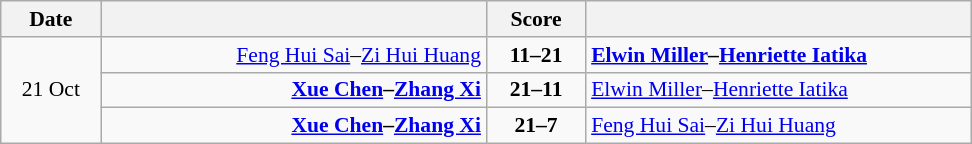<table class="wikitable" style="text-align: center; font-size:90% ">
<tr>
<th width="60">Date</th>
<th align="right" width="250"></th>
<th width="60">Score</th>
<th align="left" width="250"></th>
</tr>
<tr>
<td rowspan=3>21 Oct</td>
<td align=right><a href='#'>Feng Hui Sai</a>–<a href='#'>Zi Hui Huang</a> </td>
<td align=center><strong>11–21</strong></td>
<td align=left><strong> <a href='#'>Elwin Miller</a>–<a href='#'>Henriette Iatika</a></strong></td>
</tr>
<tr>
<td align=right><strong><a href='#'>Xue Chen</a>–<a href='#'>Zhang Xi</a> </strong></td>
<td align=center><strong>21–11</strong></td>
<td align=left> <a href='#'>Elwin Miller</a>–<a href='#'>Henriette Iatika</a></td>
</tr>
<tr>
<td align=right><strong><a href='#'>Xue Chen</a>–<a href='#'>Zhang Xi</a> </strong></td>
<td align=center><strong>21–7</strong></td>
<td align=left> <a href='#'>Feng Hui Sai</a>–<a href='#'>Zi Hui Huang</a></td>
</tr>
</table>
